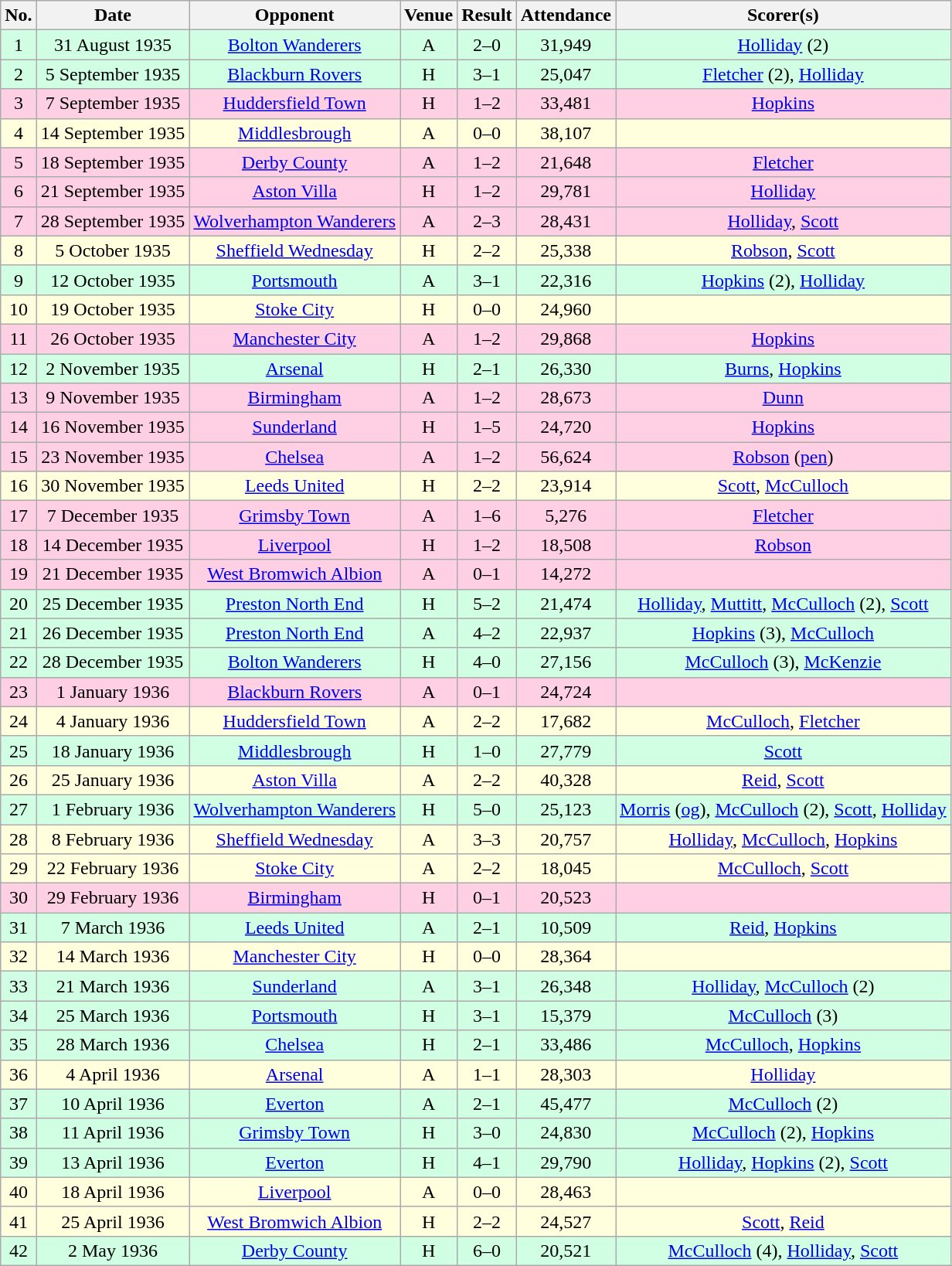<table class="wikitable sortable" style="text-align:center;">
<tr>
<th>No.</th>
<th>Date</th>
<th>Opponent</th>
<th>Venue</th>
<th>Result</th>
<th>Attendance</th>
<th>Scorer(s)</th>
</tr>
<tr style="background:#d0ffe3;">
<td>1</td>
<td>31 August 1935</td>
<td><a href='#'>Bolton Wanderers</a></td>
<td>A</td>
<td>2–0</td>
<td>31,949</td>
<td><a href='#'>Holliday</a> (2)</td>
</tr>
<tr style="background:#d0ffe3;">
<td>2</td>
<td>5 September 1935</td>
<td><a href='#'>Blackburn Rovers</a></td>
<td>H</td>
<td>3–1</td>
<td>25,047</td>
<td><a href='#'>Fletcher</a> (2), <a href='#'>Holliday</a></td>
</tr>
<tr style="background:#ffd0e3;">
<td>3</td>
<td>7 September 1935</td>
<td><a href='#'>Huddersfield Town</a></td>
<td>H</td>
<td>1–2</td>
<td>33,481</td>
<td><a href='#'>Hopkins</a></td>
</tr>
<tr style="background:#ffd;">
<td>4</td>
<td>14 September 1935</td>
<td><a href='#'>Middlesbrough</a></td>
<td>A</td>
<td>0–0</td>
<td>38,107</td>
<td></td>
</tr>
<tr style="background:#ffd0e3;">
<td>5</td>
<td>18 September 1935</td>
<td><a href='#'>Derby County</a></td>
<td>A</td>
<td>1–2</td>
<td>21,648</td>
<td><a href='#'>Fletcher</a></td>
</tr>
<tr style="background:#ffd0e3;">
<td>6</td>
<td>21 September 1935</td>
<td><a href='#'>Aston Villa</a></td>
<td>H</td>
<td>1–2</td>
<td>29,781</td>
<td><a href='#'>Holliday</a></td>
</tr>
<tr style="background:#ffd0e3;">
<td>7</td>
<td>28 September 1935</td>
<td><a href='#'>Wolverhampton Wanderers</a></td>
<td>A</td>
<td>2–3</td>
<td>28,431</td>
<td><a href='#'>Holliday</a>, <a href='#'>Scott</a></td>
</tr>
<tr style="background:#ffd;">
<td>8</td>
<td>5 October 1935</td>
<td><a href='#'>Sheffield Wednesday</a></td>
<td>H</td>
<td>2–2</td>
<td>25,338</td>
<td><a href='#'>Robson</a>, <a href='#'>Scott</a></td>
</tr>
<tr style="background:#d0ffe3;">
<td>9</td>
<td>12 October 1935</td>
<td><a href='#'>Portsmouth</a></td>
<td>A</td>
<td>3–1</td>
<td>22,316</td>
<td><a href='#'>Hopkins</a> (2), <a href='#'>Holliday</a></td>
</tr>
<tr style="background:#ffd;">
<td>10</td>
<td>19 October 1935</td>
<td><a href='#'>Stoke City</a></td>
<td>H</td>
<td>0–0</td>
<td>24,960</td>
<td></td>
</tr>
<tr style="background:#ffd0e3;">
<td>11</td>
<td>26 October 1935</td>
<td><a href='#'>Manchester City</a></td>
<td>A</td>
<td>1–2</td>
<td>29,868</td>
<td><a href='#'>Hopkins</a></td>
</tr>
<tr style="background:#d0ffe3;">
<td>12</td>
<td>2 November 1935</td>
<td><a href='#'>Arsenal</a></td>
<td>H</td>
<td>2–1</td>
<td>26,330</td>
<td><a href='#'>Burns</a>, <a href='#'>Hopkins</a></td>
</tr>
<tr style="background:#ffd0e3;">
<td>13</td>
<td>9 November 1935</td>
<td><a href='#'>Birmingham</a></td>
<td>A</td>
<td>1–2</td>
<td>28,673</td>
<td><a href='#'>Dunn</a></td>
</tr>
<tr style="background:#ffd0e3;">
<td>14</td>
<td>16 November 1935</td>
<td><a href='#'>Sunderland</a></td>
<td>H</td>
<td>1–5</td>
<td>24,720</td>
<td><a href='#'>Hopkins</a></td>
</tr>
<tr style="background:#ffd0e3;">
<td>15</td>
<td>23 November 1935</td>
<td><a href='#'>Chelsea</a></td>
<td>A</td>
<td>1–2</td>
<td>56,624</td>
<td><a href='#'>Robson</a> (<a href='#'>pen</a>)</td>
</tr>
<tr style="background:#ffd;">
<td>16</td>
<td>30 November 1935</td>
<td><a href='#'>Leeds United</a></td>
<td>H</td>
<td>2–2</td>
<td>23,914</td>
<td><a href='#'>Scott</a>, <a href='#'>McCulloch</a></td>
</tr>
<tr style="background:#ffd0e3;">
<td>17</td>
<td>7 December 1935</td>
<td><a href='#'>Grimsby Town</a></td>
<td>A</td>
<td>1–6</td>
<td>5,276</td>
<td><a href='#'>Fletcher</a></td>
</tr>
<tr style="background:#ffd0e3;">
<td>18</td>
<td>14 December 1935</td>
<td><a href='#'>Liverpool</a></td>
<td>H</td>
<td>1–2</td>
<td>18,508</td>
<td><a href='#'>Robson</a></td>
</tr>
<tr style="background:#ffd0e3;">
<td>19</td>
<td>21 December 1935</td>
<td><a href='#'>West Bromwich Albion</a></td>
<td>A</td>
<td>0–1</td>
<td>14,272</td>
<td></td>
</tr>
<tr style="background:#d0ffe3;">
<td>20</td>
<td>25 December 1935</td>
<td><a href='#'>Preston North End</a></td>
<td>H</td>
<td>5–2</td>
<td>21,474</td>
<td><a href='#'>Holliday</a>, <a href='#'>Muttitt</a>, <a href='#'>McCulloch</a> (2), <a href='#'>Scott</a></td>
</tr>
<tr style="background:#d0ffe3;">
<td>21</td>
<td>26 December 1935</td>
<td><a href='#'>Preston North End</a></td>
<td>A</td>
<td>4–2</td>
<td>22,937</td>
<td><a href='#'>Hopkins</a> (3), <a href='#'>McCulloch</a></td>
</tr>
<tr style="background:#d0ffe3;">
<td>22</td>
<td>28 December 1935</td>
<td><a href='#'>Bolton Wanderers</a></td>
<td>H</td>
<td>4–0</td>
<td>27,156</td>
<td><a href='#'>McCulloch</a> (3), <a href='#'>McKenzie</a></td>
</tr>
<tr style="background:#ffd0e3;">
<td>23</td>
<td>1 January 1936</td>
<td><a href='#'>Blackburn Rovers</a></td>
<td>A</td>
<td>0–1</td>
<td>24,724</td>
<td></td>
</tr>
<tr style="background:#ffd;">
<td>24</td>
<td>4 January 1936</td>
<td><a href='#'>Huddersfield Town</a></td>
<td>A</td>
<td>2–2</td>
<td>17,682</td>
<td><a href='#'>McCulloch</a>, <a href='#'>Fletcher</a></td>
</tr>
<tr style="background:#d0ffe3;">
<td>25</td>
<td>18 January 1936</td>
<td><a href='#'>Middlesbrough</a></td>
<td>H</td>
<td>1–0</td>
<td>27,779</td>
<td><a href='#'>Scott</a></td>
</tr>
<tr style="background:#ffd;">
<td>26</td>
<td>25 January 1936</td>
<td><a href='#'>Aston Villa</a></td>
<td>A</td>
<td>2–2</td>
<td>40,328</td>
<td><a href='#'>Reid</a>, <a href='#'>Scott</a></td>
</tr>
<tr style="background:#d0ffe3;">
<td>27</td>
<td>1 February 1936</td>
<td><a href='#'>Wolverhampton Wanderers</a></td>
<td>H</td>
<td>5–0</td>
<td>25,123</td>
<td><a href='#'>Morris</a> (<a href='#'>og</a>), <a href='#'>McCulloch</a> (2), <a href='#'>Scott</a>, <a href='#'>Holliday</a></td>
</tr>
<tr style="background:#ffd;">
<td>28</td>
<td>8 February 1936</td>
<td><a href='#'>Sheffield Wednesday</a></td>
<td>A</td>
<td>3–3</td>
<td>20,757</td>
<td><a href='#'>Holliday</a>, <a href='#'>McCulloch</a>, <a href='#'>Hopkins</a></td>
</tr>
<tr style="background:#ffd;">
<td>29</td>
<td>22 February 1936</td>
<td><a href='#'>Stoke City</a></td>
<td>A</td>
<td>2–2</td>
<td>18,045</td>
<td><a href='#'>McCulloch</a>, <a href='#'>Scott</a></td>
</tr>
<tr style="background:#ffd0e3;">
<td>30</td>
<td>29 February 1936</td>
<td><a href='#'>Birmingham</a></td>
<td>H</td>
<td>0–1</td>
<td>20,523</td>
<td></td>
</tr>
<tr style="background:#d0ffe3;">
<td>31</td>
<td>7 March 1936</td>
<td><a href='#'>Leeds United</a></td>
<td>A</td>
<td>2–1</td>
<td>10,509</td>
<td><a href='#'>Reid</a>, <a href='#'>Hopkins</a></td>
</tr>
<tr style="background:#ffd;">
<td>32</td>
<td>14 March 1936</td>
<td><a href='#'>Manchester City</a></td>
<td>H</td>
<td>0–0</td>
<td>28,364</td>
<td></td>
</tr>
<tr style="background:#d0ffe3;">
<td>33</td>
<td>21 March 1936</td>
<td><a href='#'>Sunderland</a></td>
<td>A</td>
<td>3–1</td>
<td>26,348</td>
<td><a href='#'>Holliday</a>, <a href='#'>McCulloch</a> (2)</td>
</tr>
<tr style="background:#d0ffe3;">
<td>34</td>
<td>25 March 1936</td>
<td><a href='#'>Portsmouth</a></td>
<td>H</td>
<td>3–1</td>
<td>15,379</td>
<td><a href='#'>McCulloch</a> (3)</td>
</tr>
<tr style="background:#d0ffe3;">
<td>35</td>
<td>28 March 1936</td>
<td><a href='#'>Chelsea</a></td>
<td>H</td>
<td>2–1</td>
<td>33,486</td>
<td><a href='#'>McCulloch</a>, <a href='#'>Hopkins</a></td>
</tr>
<tr style="background:#ffd;">
<td>36</td>
<td>4 April 1936</td>
<td><a href='#'>Arsenal</a></td>
<td>A</td>
<td>1–1</td>
<td>28,303</td>
<td><a href='#'>Holliday</a></td>
</tr>
<tr style="background:#d0ffe3;">
<td>37</td>
<td>10 April 1936</td>
<td><a href='#'>Everton</a></td>
<td>A</td>
<td>2–1</td>
<td>45,477</td>
<td><a href='#'>McCulloch</a> (2)</td>
</tr>
<tr style="background:#d0ffe3;">
<td>38</td>
<td>11 April 1936</td>
<td><a href='#'>Grimsby Town</a></td>
<td>H</td>
<td>3–0</td>
<td>24,830</td>
<td><a href='#'>McCulloch</a> (2), <a href='#'>Hopkins</a></td>
</tr>
<tr style="background:#d0ffe3;">
<td>39</td>
<td>13 April 1936</td>
<td><a href='#'>Everton</a></td>
<td>H</td>
<td>4–1</td>
<td>29,790</td>
<td><a href='#'>Holliday</a>, <a href='#'>Hopkins</a> (2), <a href='#'>Scott</a></td>
</tr>
<tr style="background:#ffd;">
<td>40</td>
<td>18 April 1936</td>
<td><a href='#'>Liverpool</a></td>
<td>A</td>
<td>0–0</td>
<td>28,463</td>
<td></td>
</tr>
<tr style="background:#ffd;">
<td>41</td>
<td>25 April 1936</td>
<td><a href='#'>West Bromwich Albion</a></td>
<td>H</td>
<td>2–2</td>
<td>24,527</td>
<td><a href='#'>Scott</a>, <a href='#'>Reid</a></td>
</tr>
<tr style="background:#d0ffe3;">
<td>42</td>
<td>2 May 1936</td>
<td><a href='#'>Derby County</a></td>
<td>H</td>
<td>6–0</td>
<td>20,521</td>
<td><a href='#'>McCulloch</a> (4), <a href='#'>Holliday</a>, <a href='#'>Scott</a></td>
</tr>
</table>
